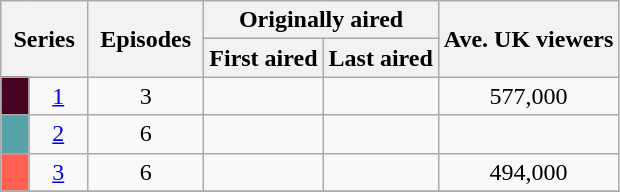<table class="wikitable plainrowheaders" style="text-align: center;">
<tr>
<th scope="col" style="padding: 0 8px;" colspan="2" rowspan="2">Series</th>
<th scope="col" style="padding: 0 8px;" rowspan="2">Episodes</th>
<th scope="col" colspan="2">Originally aired</th>
<th scope="col" rowspan="2">Ave. UK viewers</th>
</tr>
<tr>
<th scope="col">First aired</th>
<th scope="col">Last aired</th>
</tr>
<tr>
<td scope="row" style="background: #470222;"></td>
<td><a href='#'>1</a></td>
<td>3</td>
<td style="padding: 0 8px;"></td>
<td style="padding: 0 8px;"></td>
<td>577,000</td>
</tr>
<tr>
<td scope="row" style="background: #57A2A6;"></td>
<td><a href='#'>2</a></td>
<td>6</td>
<td style="padding: 0 8px;"></td>
<td style="padding: 0 8px;"></td>
<td></td>
</tr>
<tr>
<td scope="row" style="background: #FF6052;"></td>
<td><a href='#'>3</a></td>
<td>6</td>
<td style="padding: 0 8px;"></td>
<td style="padding: 0 8px;"></td>
<td>494,000</td>
</tr>
<tr>
</tr>
</table>
